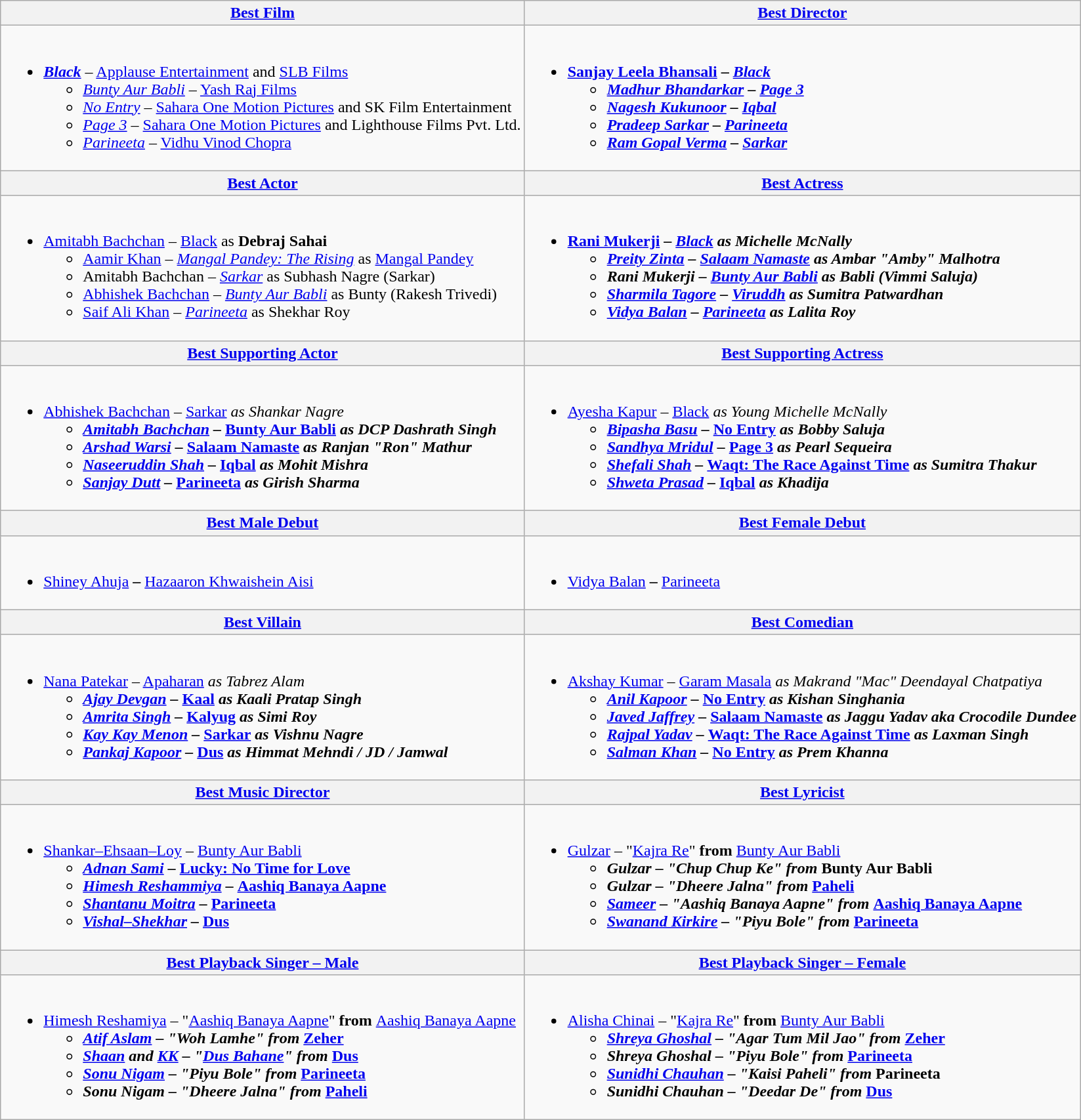<table class="wikitable">
<tr>
<th><a href='#'>Best Film</a></th>
<th><a href='#'>Best Director</a></th>
</tr>
<tr>
<td valign="top"><br><ul><li><strong><em><a href='#'>Black</a></em></strong> – <a href='#'>Applause Entertainment</a> and <a href='#'>SLB Films</a><ul><li><em><a href='#'>Bunty Aur Babli</a></em> – <a href='#'>Yash Raj Films</a></li><li><em><a href='#'>No Entry</a></em> – <a href='#'>Sahara One Motion Pictures</a> and SK Film Entertainment</li><li><em><a href='#'>Page 3</a></em> – <a href='#'>Sahara One Motion Pictures</a> and Lighthouse Films Pvt. Ltd.</li><li><em><a href='#'>Parineeta</a></em> – <a href='#'>Vidhu Vinod Chopra</a></li></ul></li></ul></td>
<td valign="top"><br><ul><li><strong><a href='#'>Sanjay Leela Bhansali</a> – <em><a href='#'>Black</a><strong><em><ul><li><a href='#'>Madhur Bhandarkar</a> – </em><a href='#'>Page 3</a><em></li><li><a href='#'>Nagesh Kukunoor</a> – </em><a href='#'>Iqbal</a><em></li><li><a href='#'>Pradeep Sarkar</a> – </em><a href='#'>Parineeta</a><em></li><li><a href='#'>Ram Gopal Verma</a> – </em><a href='#'>Sarkar</a><em></li></ul></li></ul></td>
</tr>
<tr>
<th><a href='#'>Best Actor</a></th>
<th><a href='#'>Best Actress</a></th>
</tr>
<tr>
<td><br><ul><li></strong><a href='#'>Amitabh Bachchan</a> – </em><a href='#'>Black</a></em></strong> as  <strong>Debraj Sahai</strong><ul><li><a href='#'>Aamir Khan</a> – <em><a href='#'>Mangal Pandey: The Rising</a></em> as <a href='#'>Mangal Pandey</a></li><li>Amitabh Bachchan – <em><a href='#'>Sarkar</a></em> as Subhash Nagre (Sarkar)</li><li><a href='#'>Abhishek Bachchan</a> – <em><a href='#'>Bunty Aur Babli</a></em> as Bunty (Rakesh Trivedi)</li><li><a href='#'>Saif Ali Khan</a> – <em><a href='#'>Parineeta</a></em> as Shekhar Roy</li></ul></li></ul></td>
<td><br><ul><li><strong><a href='#'>Rani Mukerji</a> – <em><a href='#'>Black</a><strong><em> as </strong>Michelle McNally<strong><ul><li><a href='#'>Preity Zinta</a> – </em><a href='#'>Salaam Namaste</a><em> as  Ambar "Amby" Malhotra</li><li>Rani Mukerji – </em><a href='#'>Bunty Aur Babli</a><em> as Babli (Vimmi Saluja)</li><li><a href='#'>Sharmila Tagore</a> – </em><a href='#'>Viruddh</a><em> as Sumitra Patwardhan</li><li><a href='#'>Vidya Balan</a> – </em><a href='#'>Parineeta</a><em> as  Lalita Roy</li></ul></li></ul></td>
</tr>
<tr>
<th><a href='#'>Best Supporting Actor</a></th>
<th><a href='#'>Best Supporting Actress</a></th>
</tr>
<tr>
<td><br><ul><li></strong><a href='#'>Abhishek Bachchan</a> – </em><a href='#'>Sarkar</a><em> as Shankar Nagre<strong><ul><li><a href='#'>Amitabh Bachchan</a> – </em><a href='#'>Bunty Aur Babli</a><em> as DCP Dashrath Singh</li><li><a href='#'>Arshad Warsi</a> – </em><a href='#'>Salaam Namaste</a><em> as Ranjan "Ron" Mathur</li><li><a href='#'>Naseeruddin Shah</a> – </em><a href='#'>Iqbal</a><em> as Mohit Mishra</li><li><a href='#'>Sanjay Dutt</a> – </em><a href='#'>Parineeta</a><em> as Girish Sharma</li></ul></li></ul></td>
<td><br><ul><li></strong><a href='#'>Ayesha Kapur</a> – </em><a href='#'>Black</a><em> as Young Michelle McNally<strong><ul><li><a href='#'>Bipasha Basu</a> – </em><a href='#'>No Entry</a><em> as Bobby Saluja</li><li><a href='#'>Sandhya Mridul</a> – </em><a href='#'>Page 3</a><em> as Pearl Sequeira</li><li><a href='#'>Shefali Shah</a> – </em><a href='#'>Waqt: The Race Against Time</a><em> as Sumitra Thakur</li><li><a href='#'>Shweta Prasad</a> – </em><a href='#'>Iqbal</a><em> as Khadija</li></ul></li></ul></td>
</tr>
<tr>
<th><a href='#'>Best Male Debut</a></th>
<th><a href='#'>Best Female Debut</a></th>
</tr>
<tr>
<td><br><ul><li></strong><a href='#'>Shiney Ahuja</a><strong> – </em></strong><a href='#'>Hazaaron Khwaishein Aisi</a><strong><em></li></ul></td>
<td><br><ul><li></strong><a href='#'>Vidya Balan</a><strong> – </em></strong><a href='#'>Parineeta</a><strong><em></li></ul></td>
</tr>
<tr>
<th><a href='#'>Best Villain</a></th>
<th><a href='#'>Best Comedian</a></th>
</tr>
<tr>
<td><br><ul><li></strong> <a href='#'>Nana Patekar</a> – </em><a href='#'>Apaharan</a><em> as Tabrez Alam <strong><ul><li><a href='#'>Ajay Devgan</a> – </em><a href='#'>Kaal</a><em> as Kaali Pratap Singh</li><li><a href='#'>Amrita Singh</a> – </em><a href='#'>Kalyug</a><em> as Simi Roy</li><li><a href='#'>Kay Kay Menon</a> – </em><a href='#'>Sarkar</a><em> as Vishnu Nagre</li><li><a href='#'>Pankaj Kapoor</a> – </em><a href='#'>Dus</a><em> as Himmat Mehndi / JD / Jamwal</li></ul></li></ul></td>
<td><br><ul><li></strong> </em><a href='#'>Akshay Kumar</a> – <a href='#'>Garam Masala</a><em> as Makrand "Mac" Deendayal Chatpatiya<strong><ul><li><a href='#'>Anil Kapoor</a> – </em><a href='#'>No Entry</a><em> as Kishan Singhania</li><li><a href='#'>Javed Jaffrey</a> – </em><a href='#'>Salaam Namaste</a><em> as Jaggu Yadav aka Crocodile Dundee</li><li><a href='#'>Rajpal Yadav</a> – </em><a href='#'>Waqt: The Race Against Time</a><em> as Laxman Singh</li><li><a href='#'>Salman Khan</a> – </em><a href='#'>No Entry</a><em> as Prem Khanna</li></ul></li></ul></td>
</tr>
<tr>
<th><a href='#'>Best Music Director</a></th>
<th><a href='#'>Best Lyricist</a></th>
</tr>
<tr>
<td><br><ul><li></strong><a href='#'>Shankar–Ehsaan–Loy</a> – </em><a href='#'>Bunty Aur Babli</a><em> <strong><ul><li><a href='#'>Adnan Sami</a> – </em><a href='#'>Lucky: No Time for Love</a><em></li><li><a href='#'>Himesh Reshammiya</a> – </em><a href='#'>Aashiq Banaya Aapne</a><em></li><li><a href='#'>Shantanu Moitra</a> – </em><a href='#'>Parineeta</a><em></li><li><a href='#'>Vishal–Shekhar</a> – </em><a href='#'>Dus</a><em></li></ul></li></ul></td>
<td><br><ul><li></strong><a href='#'>Gulzar</a> – "<a href='#'>Kajra Re</a>"<strong> from </em></strong><a href='#'>Bunty Aur Babli</a><strong><em><ul><li>Gulzar – "Chup Chup Ke" from </em>Bunty Aur Babli<em></li><li>Gulzar – "Dheere Jalna" from </em><a href='#'>Paheli</a><em></li><li><a href='#'>Sameer</a> – "Aashiq Banaya Aapne" from </em><a href='#'>Aashiq Banaya Aapne</a><em></li><li><a href='#'>Swanand Kirkire</a> – "Piyu Bole" from </em><a href='#'>Parineeta</a><em></li></ul></li></ul></td>
</tr>
<tr>
<th><a href='#'>Best Playback Singer – Male</a></th>
<th><a href='#'>Best Playback Singer – Female</a></th>
</tr>
<tr>
<td><br><ul><li></strong> <a href='#'>Himesh Reshamiya</a> – "<a href='#'>Aashiq Banaya Aapne</a>"<strong> from </em></strong><a href='#'>Aashiq Banaya Aapne</a><strong><em><ul><li><a href='#'>Atif Aslam</a> – "Woh Lamhe" from </em><a href='#'>Zeher</a><em></li><li><a href='#'>Shaan</a> and <a href='#'>KK</a> – "<a href='#'>Dus Bahane</a>" from </em><a href='#'>Dus</a><em></li><li><a href='#'>Sonu Nigam</a> – "Piyu Bole" from </em><a href='#'>Parineeta</a><em></li><li>Sonu Nigam – "Dheere Jalna" from </em><a href='#'>Paheli</a><em></li></ul></li></ul></td>
<td><br><ul><li></strong><a href='#'>Alisha Chinai</a> – "<a href='#'>Kajra Re</a>"<strong> from </em></strong><a href='#'>Bunty Aur Babli</a><strong><em><ul><li><a href='#'>Shreya Ghoshal</a> – "Agar Tum Mil Jao" from </em><a href='#'>Zeher</a><em></li><li>Shreya Ghoshal – "Piyu Bole" from </em><a href='#'>Parineeta</a><em></li><li><a href='#'>Sunidhi Chauhan</a> – "Kaisi Paheli" from </em>Parineeta<em></li><li>Sunidhi Chauhan – "Deedar De" from </em><a href='#'>Dus</a><em></li></ul></li></ul></td>
</tr>
</table>
